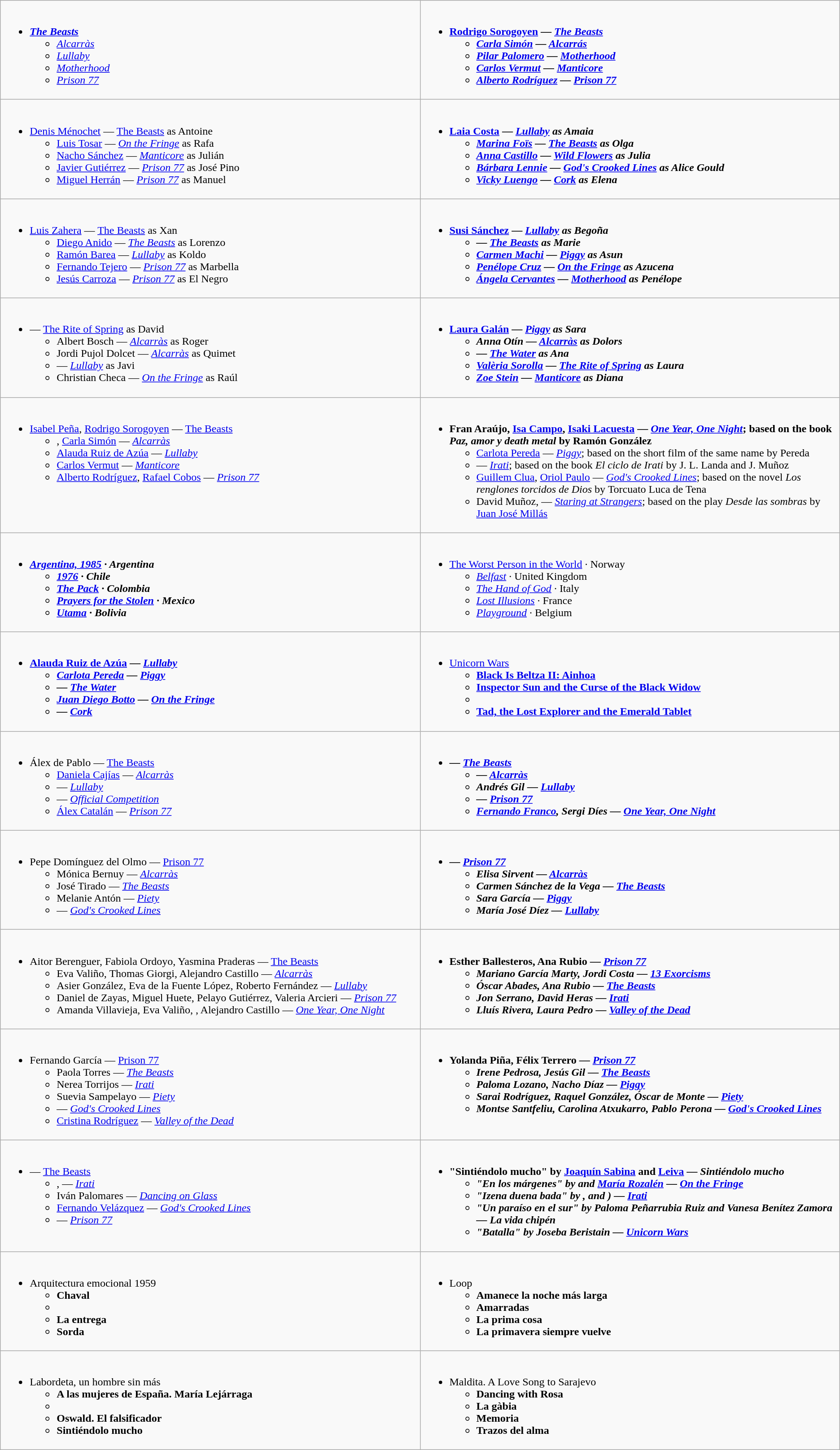<table role="presentation" class=wikitable>
<tr>
<td style="vertical-align:top;" width="50%"><br><ul><li><strong><em><a href='#'>The Beasts</a></em></strong><ul><li><em><a href='#'>Alcarràs</a></em></li><li><em><a href='#'>Lullaby</a></em></li><li><em><a href='#'>Motherhood</a></em></li><li><em><a href='#'>Prison 77</a></em></li></ul></li></ul></td>
<td style="vertical-align:top;" width="50%"><br><ul><li><strong><a href='#'>Rodrigo Sorogoyen</a> — <em><a href='#'>The Beasts</a><strong><em><ul><li><a href='#'>Carla Simón</a> — </em><a href='#'>Alcarrás</a><em></li><li><a href='#'>Pilar Palomero</a> — </em><a href='#'>Motherhood</a><em></li><li><a href='#'>Carlos Vermut</a> — </em><a href='#'>Manticore</a><em></li><li><a href='#'>Alberto Rodríguez</a> — </em><a href='#'>Prison 77</a><em></li></ul></li></ul></td>
</tr>
<tr>
<td style="vertical-align:top;" width="50%"><br><ul><li></strong><a href='#'>Denis Ménochet</a> — </em><a href='#'>The Beasts</a></em></strong> as Antoine<ul><li><a href='#'>Luis Tosar</a> — <em><a href='#'>On the Fringe</a></em> as Rafa</li><li><a href='#'>Nacho Sánchez</a> — <em><a href='#'>Manticore</a></em> as Julián</li><li><a href='#'>Javier Gutiérrez</a> — <em><a href='#'>Prison 77</a></em> as José Pino</li><li><a href='#'>Miguel Herrán</a> — <em><a href='#'>Prison 77</a></em> as Manuel</li></ul></li></ul></td>
<td style="vertical-align:top;" width="50%"><br><ul><li><strong><a href='#'>Laia Costa</a> — <em><a href='#'>Lullaby</a><strong><em> as Amaia<ul><li><a href='#'>Marina Foïs</a> — </em><a href='#'>The Beasts</a><em> as Olga</li><li><a href='#'>Anna Castillo</a> — </em><a href='#'>Wild Flowers</a><em> as Julia</li><li><a href='#'>Bárbara Lennie</a> — </em><a href='#'>God's Crooked Lines</a><em> as Alice Gould</li><li><a href='#'>Vicky Luengo</a> — </em><a href='#'>Cork</a><em> as Elena</li></ul></li></ul></td>
</tr>
<tr>
<td style="vertical-align:top;" width="50%"><br><ul><li></strong><a href='#'>Luis Zahera</a> — </em><a href='#'>The Beasts</a></em></strong> as Xan<ul><li><a href='#'>Diego Anido</a> — <em><a href='#'>The Beasts</a></em> as Lorenzo</li><li><a href='#'>Ramón Barea</a> — <em><a href='#'>Lullaby</a></em> as Koldo</li><li><a href='#'>Fernando Tejero</a> — <em><a href='#'>Prison 77</a></em> as Marbella</li><li><a href='#'>Jesús Carroza</a> — <em><a href='#'>Prison 77</a></em> as El Negro</li></ul></li></ul></td>
<td style="vertical-align:top;" width="50%"><br><ul><li><strong><a href='#'>Susi Sánchez</a> — <em><a href='#'>Lullaby</a><strong><em> as Begoña<ul><li> — </em><a href='#'>The Beasts</a><em> as Marie</li><li><a href='#'>Carmen Machi</a> — </em><a href='#'>Piggy</a><em> as Asun</li><li><a href='#'>Penélope Cruz</a> — </em><a href='#'>On the Fringe</a><em> as Azucena</li><li><a href='#'>Ángela Cervantes</a> — </em><a href='#'>Motherhood</a><em> as Penélope</li></ul></li></ul></td>
</tr>
<tr>
<td style="vertical-align:top;" width="50%"><br><ul><li></strong> — </em><a href='#'>The Rite of Spring</a></em></strong> as David<ul><li>Albert Bosch — <em><a href='#'>Alcarràs</a></em> as Roger</li><li>Jordi Pujol Dolcet — <em><a href='#'>Alcarràs</a></em> as Quimet</li><li> — <em><a href='#'>Lullaby</a></em> as Javi</li><li>Christian Checa — <em><a href='#'>On the Fringe</a></em> as Raúl</li></ul></li></ul></td>
<td style="vertical-align:top;" width="50%"><br><ul><li><strong><a href='#'>Laura Galán</a> — <em><a href='#'>Piggy</a><strong><em> as Sara<ul><li>Anna Otín — </em><a href='#'>Alcarràs</a><em> as Dolors</li><li> — </em><a href='#'>The Water</a><em> as Ana</li><li><a href='#'>Valèria Sorolla</a> — </em><a href='#'>The Rite of Spring</a><em> as Laura</li><li><a href='#'>Zoe Stein</a> — </em><a href='#'>Manticore</a><em> as Diana</li></ul></li></ul></td>
</tr>
<tr>
<td style="vertical-align:top;" width="50%"><br><ul><li></strong><a href='#'>Isabel Peña</a>, <a href='#'>Rodrigo Sorogoyen</a> — </em><a href='#'>The Beasts</a></em></strong><ul><li>, <a href='#'>Carla Simón</a> — <em><a href='#'>Alcarràs</a></em></li><li><a href='#'>Alauda Ruiz de Azúa</a> — <em><a href='#'>Lullaby</a></em></li><li><a href='#'>Carlos Vermut</a> — <em><a href='#'>Manticore</a></em></li><li><a href='#'>Alberto Rodríguez</a>, <a href='#'>Rafael Cobos</a> — <em><a href='#'>Prison 77</a></em></li></ul></li></ul></td>
<td style="vertical-align:top;" width="50%"><br><ul><li><strong>Fran Araújo, <a href='#'>Isa Campo</a>, <a href='#'>Isaki Lacuesta</a> — <em><a href='#'>One Year, One Night</a></em>; based on the book <em>Paz, amor y death metal</em> by Ramón González</strong><ul><li><a href='#'>Carlota Pereda</a> — <em><a href='#'>Piggy</a></em>; based on the short film of the same name by Pereda</li><li> — <em><a href='#'>Irati</a></em>; based on the book <em>El ciclo de Irati</em> by J. L. Landa and J. Muñoz</li><li><a href='#'>Guillem Clua</a>, <a href='#'>Oriol Paulo</a> — <em><a href='#'>God's Crooked Lines</a></em>; based on the novel <em>Los renglones torcidos de Dios</em> by Torcuato Luca de Tena</li><li>David Muñoz,  — <em><a href='#'>Staring at Strangers</a></em>; based on the play <em>Desde las sombras</em> by <a href='#'>Juan José Millás</a></li></ul></li></ul></td>
</tr>
<tr>
<td style="vertical-align:top;" width="50%"><br><ul><li><strong><em><a href='#'>Argentina, 1985</a><em> · Argentina<strong><ul><li></em><a href='#'>1976</a><em> · Chile</li><li></em><a href='#'>The Pack</a><em> · Colombia</li><li></em><a href='#'>Prayers for the Stolen</a><em> · Mexico</li><li></em><a href='#'>Utama</a><em> · Bolivia</li></ul></li></ul></td>
<td style="vertical-align:top;" width="50%"><br><ul><li></em></strong><a href='#'>The Worst Person in the World</a></em> · Norway</strong><ul><li><em><a href='#'>Belfast</a></em> · United Kingdom</li><li><em><a href='#'>The Hand of God</a></em> · Italy</li><li><em><a href='#'>Lost Illusions</a></em> · France</li><li><em><a href='#'>Playground</a></em> · Belgium</li></ul></li></ul></td>
</tr>
<tr>
<td style="vertical-align:top;" width="50%"><br><ul><li><strong><a href='#'>Alauda Ruiz de Azúa</a> — <em><a href='#'>Lullaby</a><strong><em><ul><li><a href='#'>Carlota Pereda</a> — </em><a href='#'>Piggy</a><em></li><li> — </em><a href='#'>The Water</a><em></li><li><a href='#'>Juan Diego Botto</a> — </em><a href='#'>On the Fringe</a><em></li><li> — </em><a href='#'>Cork</a><em></li></ul></li></ul></td>
<td style="vertical-align:top;" width="50%"><br><ul><li></em></strong><a href='#'>Unicorn Wars</a><strong><em><ul><li></em><a href='#'>Black Is Beltza II: Ainhoa</a><em></li><li></em><a href='#'>Inspector Sun and the Curse of the Black Widow</a><em></li><li></em><em></li><li></em><a href='#'>Tad, the Lost Explorer and the Emerald Tablet</a><em></li></ul></li></ul></td>
</tr>
<tr>
<td style="vertical-align:top;" width="50%"><br><ul><li></strong>Álex de Pablo — </em><a href='#'>The Beasts</a></em></strong><ul><li><a href='#'>Daniela Cajías</a> — <em><a href='#'>Alcarràs</a></em></li><li> — <em><a href='#'>Lullaby</a></em></li><li> — <em><a href='#'>Official Competition</a></em></li><li><a href='#'>Álex Catalán</a> — <em><a href='#'>Prison 77</a></em></li></ul></li></ul></td>
<td style="vertical-align:top;" width="50%"><br><ul><li><strong> — <em><a href='#'>The Beasts</a><strong><em><ul><li> — </em><a href='#'>Alcarràs</a><em></li><li>Andrés Gil — </em><a href='#'>Lullaby</a><em></li><li> — </em><a href='#'>Prison 77</a><em></li><li><a href='#'>Fernando Franco</a>, Sergi Díes — </em><a href='#'>One Year, One Night</a><em></li></ul></li></ul></td>
</tr>
<tr>
<td style="vertical-align:top;" width="50%"><br><ul><li></strong>Pepe Domínguez del Olmo — </em><a href='#'>Prison 77</a></em></strong><ul><li>Mónica Bernuy — <em><a href='#'>Alcarràs</a></em></li><li>José Tirado — <em><a href='#'>The Beasts</a></em></li><li>Melanie Antón — <em><a href='#'>Piety</a></em></li><li> — <em><a href='#'>God's Crooked Lines</a></em></li></ul></li></ul></td>
<td style="vertical-align:top;" width="50%"><br><ul><li><strong> — <em><a href='#'>Prison 77</a><strong><em><ul><li>Elisa Sirvent — </em><a href='#'>Alcarràs</a><em></li><li>Carmen Sánchez de la Vega — </em><a href='#'>The Beasts</a><em></li><li>Sara García — </em><a href='#'>Piggy</a><em></li><li>María José Díez — </em><a href='#'>Lullaby</a><em></li></ul></li></ul></td>
</tr>
<tr>
<td style="vertical-align:top;" width="50%"><br><ul><li></strong>Aitor Berenguer, Fabiola Ordoyo, Yasmina Praderas — </em><a href='#'>The Beasts</a></em></strong><ul><li>Eva Valiño, Thomas Giorgi, Alejandro Castillo — <em><a href='#'>Alcarràs</a></em></li><li>Asier González, Eva de la Fuente López, Roberto Fernández — <em><a href='#'>Lullaby</a></em></li><li>Daniel de Zayas, Miguel Huete, Pelayo Gutiérrez, Valeria Arcieri — <em><a href='#'>Prison 77</a></em></li><li>Amanda Villavieja, Eva Valiño, , Alejandro Castillo — <em><a href='#'>One Year, One Night</a></em></li></ul></li></ul></td>
<td style="vertical-align:top;" width="50%"><br><ul><li><strong>Esther Ballesteros, Ana Rubio — <em><a href='#'>Prison 77</a><strong><em><ul><li>Mariano García Marty, Jordi Costa — </em><a href='#'>13 Exorcisms</a><em></li><li>Óscar Abades, Ana Rubio — </em><a href='#'>The Beasts</a><em></li><li>Jon Serrano, David Heras — </em><a href='#'>Irati</a><em></li><li>Lluís Rivera, Laura Pedro — </em><a href='#'>Valley of the Dead</a><em></li></ul></li></ul></td>
</tr>
<tr>
<td style="vertical-align:top;" width="50%"><br><ul><li></strong>Fernando García — </em><a href='#'>Prison 77</a></em></strong><ul><li>Paola Torres — <em><a href='#'>The Beasts</a></em></li><li>Nerea Torrijos — <em><a href='#'>Irati</a></em></li><li>Suevia Sampelayo — <em><a href='#'>Piety</a></em></li><li> — <em><a href='#'>God's Crooked Lines</a></em></li><li><a href='#'>Cristina Rodríguez</a> — <em><a href='#'>Valley of the Dead</a></em></li></ul></li></ul></td>
<td style="vertical-align:top;" width="50%"><br><ul><li><strong>Yolanda Piña, Félix Terrero — <em><a href='#'>Prison 77</a><strong><em><ul><li>Irene Pedrosa, Jesús Gil — </em><a href='#'>The Beasts</a><em></li><li>Paloma Lozano, Nacho Díaz — </em><a href='#'>Piggy</a><em></li><li>Sarai Rodríguez, Raquel González, Óscar de Monte — </em><a href='#'>Piety</a><em></li><li>Montse Santfeliu, Carolina Atxukarro, Pablo Perona — </em><a href='#'>God's Crooked Lines</a><em></li></ul></li></ul></td>
</tr>
<tr>
<td style="vertical-align:top;" width="50%"><br><ul><li></strong> — </em><a href='#'>The Beasts</a></em></strong><ul><li>,  — <em><a href='#'>Irati</a></em></li><li>Iván Palomares — <em><a href='#'>Dancing on Glass</a></em></li><li><a href='#'>Fernando Velázquez</a> — <em><a href='#'>God's Crooked Lines</a></em></li><li> — <em><a href='#'>Prison 77</a></em></li></ul></li></ul></td>
<td style="vertical-align:top;" width="50%"><br><ul><li><strong>"Sintiéndolo mucho" by <a href='#'>Joaquín Sabina</a> and <a href='#'>Leiva</a> — <em>Sintiéndolo mucho<strong><em><ul><li>"En los márgenes" by  and <a href='#'>María Rozalén</a> — </em><a href='#'>On the Fringe</a><em></li><li>"Izena duena bada" by ,  and ) — </em><a href='#'>Irati</a><em></li><li>"Un paraíso en el sur" by Paloma Peñarrubia Ruiz and Vanesa Benítez Zamora — </em>La vida chipén<em></li><li>"Batalla" by Joseba Beristain — </em><a href='#'>Unicorn Wars</a><em></li></ul></li></ul></td>
</tr>
<tr>
<td style="vertical-align:top;" width="50%"><br><ul><li></em></strong>Arquitectura emocional 1959<strong><em><ul><li></em>Chaval<em></li><li></em><em></li><li></em>La entrega<em></li><li></em>Sorda<em></li></ul></li></ul></td>
<td style="vertical-align:top;" width="50%"><br><ul><li></em></strong>Loop<strong><em><ul><li></em>Amanece la noche más larga<em></li><li></em>Amarradas<em></li><li></em>La prima cosa<em></li><li></em>La primavera siempre vuelve<em></li></ul></li></ul></td>
</tr>
<tr>
<td style="vertical-align:top;" width="50%"><br><ul><li></em></strong>Labordeta, un hombre sin más<strong><em><ul><li></em>A las mujeres de España. María Lejárraga<em></li><li></em><em></li><li></em>Oswald. El falsificador<em></li><li></em>Sintiéndolo mucho<em></li></ul></li></ul></td>
<td style="vertical-align:top;" width="50%"><br><ul><li></em></strong>Maldita. A Love Song to Sarajevo<strong><em><ul><li></em>Dancing with Rosa<em></li><li></em>La gàbia<em></li><li></em>Memoria<em></li><li></em>Trazos del alma<em></li></ul></li></ul></td>
</tr>
</table>
